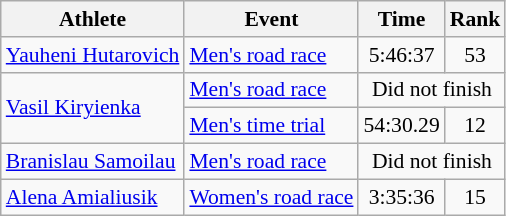<table class="wikitable" style="font-size:90%">
<tr>
<th>Athlete</th>
<th>Event</th>
<th>Time</th>
<th>Rank</th>
</tr>
<tr align=center>
<td align=left><a href='#'>Yauheni Hutarovich</a></td>
<td align=left><a href='#'>Men's road race</a></td>
<td>5:46:37</td>
<td>53</td>
</tr>
<tr align=center>
<td rowspan=2 align=left><a href='#'>Vasil Kiryienka</a></td>
<td align=left><a href='#'>Men's road race</a></td>
<td colspan=2>Did not finish</td>
</tr>
<tr align=center>
<td align=left><a href='#'>Men's time trial</a></td>
<td>54:30.29</td>
<td>12</td>
</tr>
<tr align=center>
<td align=left><a href='#'>Branislau Samoilau</a></td>
<td align=left><a href='#'>Men's road race</a></td>
<td colspan=2>Did not finish</td>
</tr>
<tr align=center>
<td align=left><a href='#'>Alena Amialiusik</a></td>
<td align=left><a href='#'>Women's road race</a></td>
<td>3:35:36</td>
<td>15</td>
</tr>
</table>
